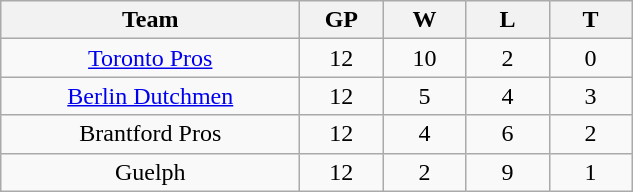<table class="wikitable" style="text-align:center;">
<tr>
<th style="width:12em">Team</th>
<th style="width:3em">GP</th>
<th style="width:3em">W</th>
<th style="width:3em">L</th>
<th style="width:3em">T</th>
</tr>
<tr>
<td><a href='#'>Toronto Pros</a></td>
<td>12</td>
<td>10</td>
<td>2</td>
<td>0</td>
</tr>
<tr>
<td><a href='#'>Berlin Dutchmen</a></td>
<td>12</td>
<td>5</td>
<td>4</td>
<td>3</td>
</tr>
<tr>
<td>Brantford Pros</td>
<td>12</td>
<td>4</td>
<td>6</td>
<td>2</td>
</tr>
<tr>
<td>Guelph</td>
<td>12</td>
<td>2</td>
<td>9</td>
<td>1</td>
</tr>
</table>
